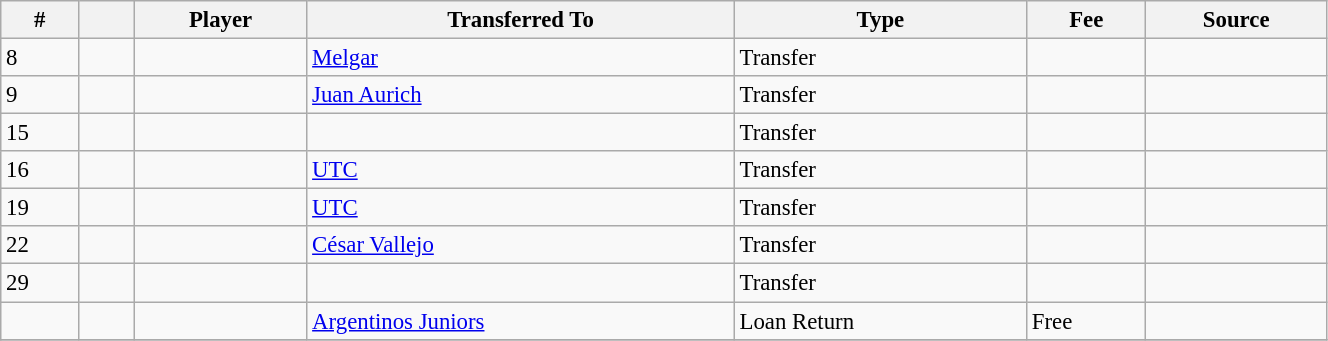<table width=70% class="wikitable sortable" style="text-align:center; font-size:95%; text-align:left">
<tr>
<th><strong>#</strong></th>
<th style="width:30px;"></th>
<th><strong>Player </strong></th>
<th><strong>Transferred To</strong></th>
<th><strong>Type </strong></th>
<th><strong>Fee</strong></th>
<th><strong>Source</strong></th>
</tr>
<tr>
<td>8</td>
<td align=center></td>
<td></td>
<td> <a href='#'>Melgar</a></td>
<td>Transfer</td>
<td></td>
<td></td>
</tr>
<tr>
<td>9</td>
<td align=center></td>
<td></td>
<td> <a href='#'>Juan Aurich</a></td>
<td>Transfer</td>
<td></td>
<td></td>
</tr>
<tr>
<td>15</td>
<td align=center></td>
<td></td>
<td></td>
<td>Transfer</td>
<td></td>
<td></td>
</tr>
<tr>
<td>16</td>
<td align=center></td>
<td></td>
<td> <a href='#'>UTC</a></td>
<td>Transfer</td>
<td></td>
<td></td>
</tr>
<tr>
<td>19</td>
<td align=center></td>
<td></td>
<td> <a href='#'>UTC</a></td>
<td>Transfer</td>
<td></td>
<td></td>
</tr>
<tr>
<td>22</td>
<td align=center></td>
<td></td>
<td> <a href='#'>César Vallejo</a></td>
<td>Transfer</td>
<td></td>
<td></td>
</tr>
<tr>
<td>29</td>
<td align=center></td>
<td></td>
<td></td>
<td>Transfer</td>
<td></td>
<td></td>
</tr>
<tr>
<td></td>
<td align=center></td>
<td></td>
<td> <a href='#'>Argentinos Juniors</a></td>
<td>Loan Return</td>
<td>Free</td>
<td></td>
</tr>
<tr>
</tr>
</table>
